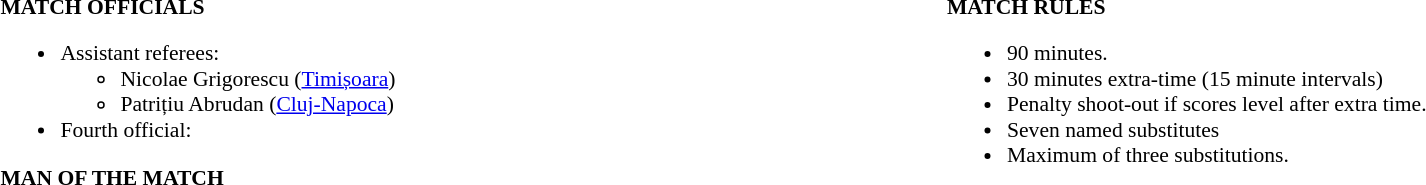<table width=100% style="font-size: 90%">
<tr>
<td width=50% valign=top><br><strong>MATCH OFFICIALS</strong><ul><li>Assistant referees:<ul><li>Nicolae Grigorescu (<a href='#'>Timișoara</a>)</li><li>Patrițiu Abrudan (<a href='#'>Cluj-Napoca</a>)</li></ul></li><li>Fourth official:</li></ul><strong>MAN OF THE MATCH</strong></td>
<td width=50% valign=top><br><strong>MATCH RULES</strong><ul><li>90 minutes.</li><li>30 minutes extra-time (15 minute intervals)</li><li>Penalty shoot-out if scores level after extra time.</li><li>Seven named substitutes</li><li>Maximum of three substitutions.</li></ul></td>
</tr>
</table>
